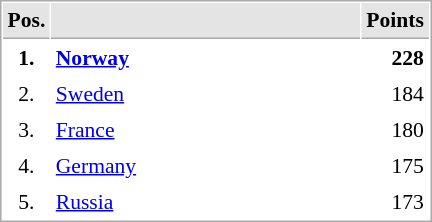<table cellspacing="1" cellpadding="3" style="border:1px solid #AAAAAA;font-size:90%">
<tr bgcolor="#E4E4E4">
<th style="border-bottom:1px solid #AAAAAA" width=10>Pos.</th>
<th style="border-bottom:1px solid #AAAAAA" width=200></th>
<th style="border-bottom:1px solid #AAAAAA" width=20>Points</th>
</tr>
<tr>
<td align="center"><strong>1.</strong></td>
<td> <strong><a href='#'>Norway</a></strong></td>
<td align="right"><strong>228</strong></td>
</tr>
<tr>
<td align="center">2.</td>
<td> <a href='#'>Sweden</a></td>
<td align="right">184</td>
</tr>
<tr>
<td align="center">3.</td>
<td> <a href='#'>France</a></td>
<td align="right">180</td>
</tr>
<tr>
<td align="center">4.</td>
<td> <a href='#'>Germany</a></td>
<td align="right">175</td>
</tr>
<tr>
<td align="center">5.</td>
<td> <a href='#'>Russia</a></td>
<td align="right">173</td>
</tr>
</table>
